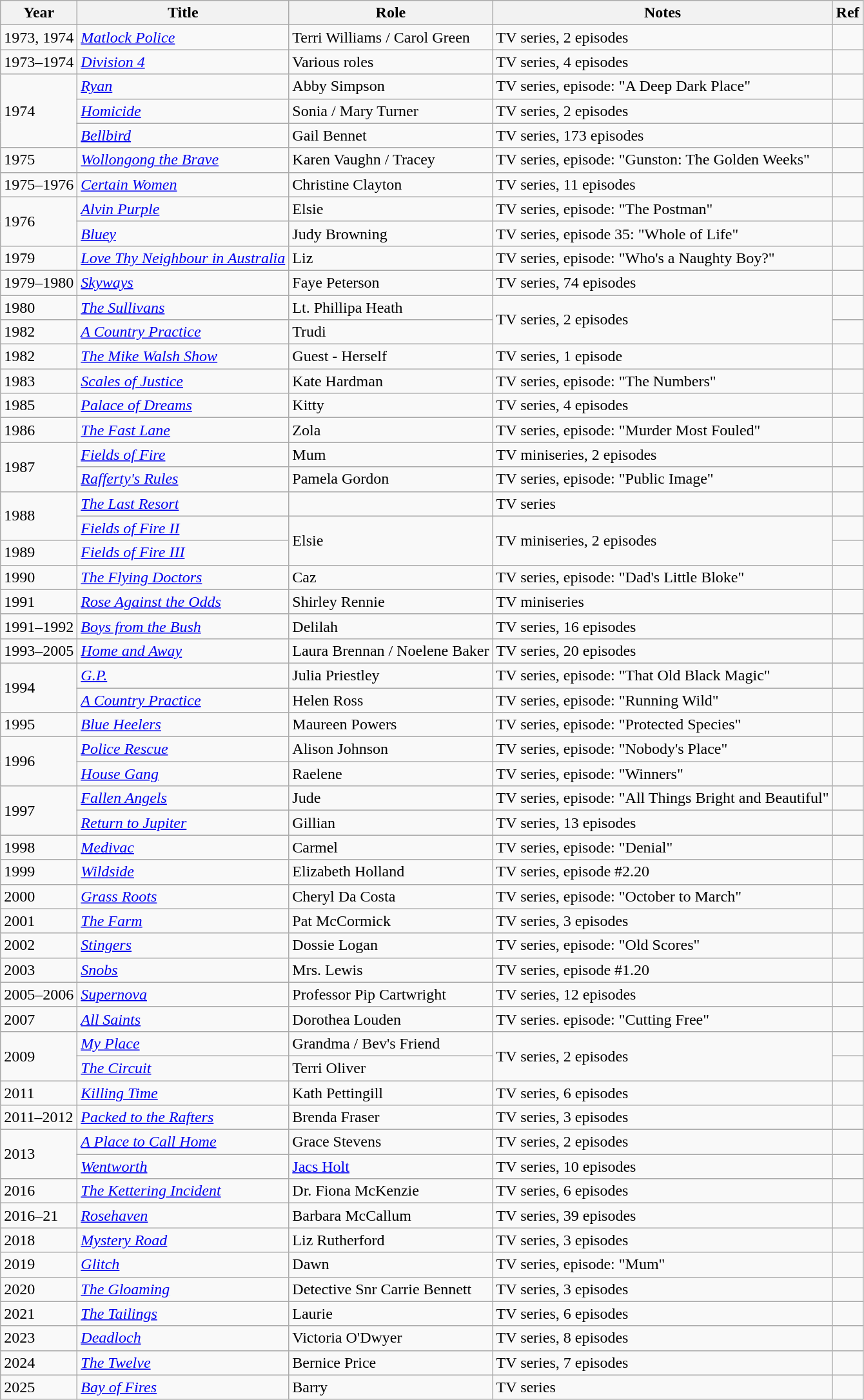<table class="wikitable sortable">
<tr>
<th>Year</th>
<th>Title</th>
<th>Role</th>
<th>Notes</th>
<th>Ref</th>
</tr>
<tr>
<td>1973, 1974</td>
<td><em><a href='#'>Matlock Police</a></em></td>
<td>Terri Williams / Carol Green</td>
<td>TV series, 2 episodes</td>
<td></td>
</tr>
<tr>
<td>1973–1974</td>
<td><em><a href='#'>Division 4</a></em></td>
<td>Various roles</td>
<td>TV series, 4 episodes</td>
<td></td>
</tr>
<tr>
<td rowspan="3">1974</td>
<td><a href='#'><em>Ryan</em></a></td>
<td>Abby Simpson</td>
<td>TV series, episode: "A Deep Dark Place"</td>
<td></td>
</tr>
<tr>
<td><a href='#'><em>Homicide</em></a></td>
<td>Sonia / Mary Turner</td>
<td>TV series, 2 episodes</td>
<td></td>
</tr>
<tr>
<td><a href='#'><em>Bellbird</em></a></td>
<td>Gail Bennet</td>
<td>TV series, 173 episodes</td>
<td></td>
</tr>
<tr>
<td>1975</td>
<td><em><a href='#'>Wollongong the Brave</a></em></td>
<td>Karen Vaughn / Tracey</td>
<td>TV series, episode: "Gunston: The Golden Weeks"</td>
<td></td>
</tr>
<tr>
<td>1975–1976</td>
<td><a href='#'><em>Certain Women</em></a></td>
<td>Christine Clayton</td>
<td>TV series, 11 episodes</td>
<td></td>
</tr>
<tr>
<td rowspan="2">1976</td>
<td><a href='#'><em>Alvin Purple</em></a></td>
<td>Elsie</td>
<td>TV series, episode: "The Postman"</td>
<td></td>
</tr>
<tr>
<td><a href='#'><em>Bluey</em></a></td>
<td>Judy Browning</td>
<td>TV series, episode 35: "Whole of Life"</td>
<td></td>
</tr>
<tr>
<td>1979</td>
<td><em><a href='#'>Love Thy Neighbour in Australia</a></em></td>
<td>Liz</td>
<td>TV series, episode: "Who's a Naughty Boy?"</td>
<td></td>
</tr>
<tr>
<td>1979–1980</td>
<td><a href='#'><em>Skyways</em></a></td>
<td>Faye Peterson</td>
<td>TV series, 74 episodes</td>
<td></td>
</tr>
<tr>
<td>1980</td>
<td><em><a href='#'>The Sullivans</a></em></td>
<td>Lt. Phillipa Heath</td>
<td rowspan="2">TV series, 2 episodes</td>
<td></td>
</tr>
<tr>
<td>1982</td>
<td><em><a href='#'>A Country Practice</a></em></td>
<td>Trudi</td>
<td></td>
</tr>
<tr>
<td>1982</td>
<td><em><a href='#'>The Mike Walsh Show</a></em></td>
<td>Guest - Herself</td>
<td>TV series, 1 episode</td>
<td></td>
</tr>
<tr>
<td>1983</td>
<td><a href='#'><em>Scales of Justice</em></a></td>
<td>Kate Hardman</td>
<td>TV series, episode: "The Numbers"</td>
<td></td>
</tr>
<tr>
<td>1985</td>
<td><em><a href='#'>Palace of Dreams</a></em></td>
<td>Kitty</td>
<td>TV series, 4 episodes</td>
<td></td>
</tr>
<tr>
<td>1986</td>
<td><em><a href='#'>The Fast Lane</a></em></td>
<td>Zola</td>
<td>TV series, episode: "Murder Most Fouled"</td>
<td></td>
</tr>
<tr>
<td rowspan="2">1987</td>
<td><a href='#'><em>Fields of Fire</em></a></td>
<td>Mum</td>
<td>TV miniseries, 2 episodes</td>
<td></td>
</tr>
<tr>
<td><em><a href='#'>Rafferty's Rules</a></em></td>
<td>Pamela Gordon</td>
<td>TV series, episode: "Public Image"</td>
<td></td>
</tr>
<tr>
<td rowspan="2">1988</td>
<td><em><a href='#'>The Last Resort</a></em></td>
<td></td>
<td>TV series</td>
<td></td>
</tr>
<tr>
<td><a href='#'><em>Fields of Fire II</em></a></td>
<td rowspan="2">Elsie</td>
<td rowspan="2">TV miniseries, 2 episodes</td>
<td></td>
</tr>
<tr>
<td>1989</td>
<td><a href='#'><em>Fields of Fire III</em></a></td>
<td></td>
</tr>
<tr>
<td>1990</td>
<td><em><a href='#'>The Flying Doctors</a></em></td>
<td>Caz</td>
<td>TV series, episode: "Dad's Little Bloke"</td>
<td></td>
</tr>
<tr>
<td>1991</td>
<td><em><a href='#'>Rose Against the Odds</a></em></td>
<td>Shirley Rennie</td>
<td>TV miniseries</td>
<td></td>
</tr>
<tr>
<td>1991–1992</td>
<td><em><a href='#'>Boys from the Bush</a></em></td>
<td>Delilah</td>
<td>TV series, 16 episodes</td>
<td></td>
</tr>
<tr>
<td>1993–2005</td>
<td><em><a href='#'>Home and Away</a></em></td>
<td>Laura Brennan / Noelene Baker</td>
<td>TV series, 20 episodes</td>
<td></td>
</tr>
<tr>
<td rowspan="2">1994</td>
<td><em><a href='#'>G.P.</a></em></td>
<td>Julia Priestley</td>
<td>TV series, episode: "That Old Black Magic"</td>
<td></td>
</tr>
<tr>
<td><em><a href='#'>A Country Practice</a></em></td>
<td>Helen Ross</td>
<td>TV series, episode: "Running Wild"</td>
<td></td>
</tr>
<tr>
<td>1995</td>
<td><em><a href='#'>Blue Heelers</a></em></td>
<td>Maureen Powers</td>
<td>TV series, episode: "Protected Species"</td>
<td></td>
</tr>
<tr>
<td rowspan="2">1996</td>
<td><em><a href='#'>Police Rescue</a></em></td>
<td>Alison Johnson</td>
<td>TV series, episode: "Nobody's Place"</td>
<td></td>
</tr>
<tr>
<td><a href='#'><em>House Gang</em></a></td>
<td>Raelene</td>
<td>TV series, episode: "Winners"</td>
<td></td>
</tr>
<tr>
<td rowspan="2">1997</td>
<td><a href='#'><em>Fallen Angels</em></a></td>
<td>Jude</td>
<td>TV series, episode: "All Things Bright and Beautiful"</td>
<td></td>
</tr>
<tr>
<td><em><a href='#'>Return to Jupiter</a></em></td>
<td>Gillian</td>
<td>TV series, 13 episodes</td>
<td></td>
</tr>
<tr>
<td>1998</td>
<td><a href='#'><em>Medivac</em></a></td>
<td>Carmel</td>
<td>TV series, episode: "Denial"</td>
<td></td>
</tr>
<tr>
<td>1999</td>
<td><a href='#'><em>Wildside</em></a></td>
<td>Elizabeth Holland</td>
<td>TV series, episode #2.20</td>
<td></td>
</tr>
<tr>
<td>2000</td>
<td><a href='#'><em>Grass Roots</em></a></td>
<td>Cheryl Da Costa</td>
<td>TV series, episode: "October to March"</td>
<td></td>
</tr>
<tr>
<td>2001</td>
<td><em><a href='#'>The Farm</a></em></td>
<td>Pat McCormick</td>
<td>TV series, 3 episodes</td>
<td></td>
</tr>
<tr>
<td>2002</td>
<td><a href='#'><em>Stingers</em></a></td>
<td>Dossie Logan</td>
<td>TV series, episode: "Old Scores"</td>
<td></td>
</tr>
<tr>
<td>2003</td>
<td><a href='#'><em>Snobs</em></a></td>
<td>Mrs. Lewis</td>
<td>TV series, episode #1.20</td>
<td></td>
</tr>
<tr>
<td>2005–2006</td>
<td><a href='#'><em>Supernova</em></a></td>
<td>Professor Pip Cartwright</td>
<td>TV series, 12 episodes</td>
<td></td>
</tr>
<tr>
<td>2007</td>
<td><a href='#'><em>All Saints</em></a></td>
<td>Dorothea Louden</td>
<td>TV series. episode: "Cutting Free"</td>
<td></td>
</tr>
<tr>
<td rowspan="2">2009</td>
<td><a href='#'><em>My Place</em></a></td>
<td>Grandma / Bev's Friend</td>
<td rowspan="2">TV series, 2 episodes</td>
<td></td>
</tr>
<tr>
<td><a href='#'><em>The Circuit</em></a></td>
<td>Terri Oliver</td>
<td></td>
</tr>
<tr>
<td>2011</td>
<td><a href='#'><em>Killing Time</em></a></td>
<td>Kath Pettingill</td>
<td>TV series, 6 episodes</td>
<td></td>
</tr>
<tr>
<td>2011–2012</td>
<td><em><a href='#'>Packed to the Rafters</a></em></td>
<td>Brenda Fraser</td>
<td>TV series, 3 episodes</td>
<td></td>
</tr>
<tr>
<td rowspan="2">2013</td>
<td><a href='#'><em>A Place to Call Home</em></a></td>
<td>Grace Stevens</td>
<td>TV series, 2 episodes</td>
<td></td>
</tr>
<tr>
<td><a href='#'><em>Wentworth</em></a></td>
<td><a href='#'>Jacs Holt</a></td>
<td>TV series, 10 episodes</td>
<td></td>
</tr>
<tr>
<td>2016</td>
<td><em><a href='#'>The Kettering Incident</a></em></td>
<td>Dr. Fiona McKenzie</td>
<td>TV series, 6 episodes</td>
<td></td>
</tr>
<tr>
<td>2016–21</td>
<td><em><a href='#'>Rosehaven</a></em></td>
<td>Barbara McCallum</td>
<td>TV series, 39 episodes</td>
<td></td>
</tr>
<tr>
<td>2018</td>
<td><a href='#'><em>Mystery Road</em></a></td>
<td>Liz Rutherford</td>
<td>TV series, 3 episodes</td>
<td></td>
</tr>
<tr>
<td>2019</td>
<td><a href='#'><em>Glitch</em></a></td>
<td>Dawn</td>
<td>TV series, episode: "Mum"</td>
<td></td>
</tr>
<tr>
<td>2020</td>
<td><a href='#'><em>The Gloaming</em></a></td>
<td>Detective Snr Carrie Bennett</td>
<td>TV series, 3 episodes</td>
<td></td>
</tr>
<tr>
<td>2021</td>
<td><em><a href='#'>The Tailings</a></em></td>
<td>Laurie</td>
<td>TV series, 6 episodes</td>
<td></td>
</tr>
<tr>
<td>2023</td>
<td><em><a href='#'>Deadloch</a></em></td>
<td>Victoria O'Dwyer</td>
<td>TV series, 8 episodes</td>
<td></td>
</tr>
<tr>
<td>2024</td>
<td><em><a href='#'>The Twelve</a></em></td>
<td>Bernice Price</td>
<td>TV series, 7 episodes</td>
<td></td>
</tr>
<tr>
<td>2025</td>
<td><em><a href='#'>Bay of Fires</a></em></td>
<td>Barry</td>
<td>TV series</td>
<td></td>
</tr>
</table>
